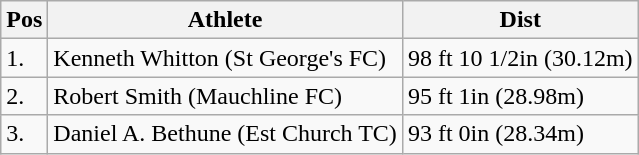<table class="wikitable">
<tr>
<th>Pos</th>
<th>Athlete</th>
<th>Dist</th>
</tr>
<tr>
<td>1.</td>
<td>Kenneth Whitton (St George's FC)</td>
<td>98 ft 10 1/2in (30.12m)</td>
</tr>
<tr>
<td>2.</td>
<td>Robert Smith (Mauchline FC)</td>
<td>95 ft 1in (28.98m)</td>
</tr>
<tr>
<td>3.</td>
<td>Daniel A. Bethune (Est Church TC)</td>
<td>93 ft 0in (28.34m)</td>
</tr>
</table>
